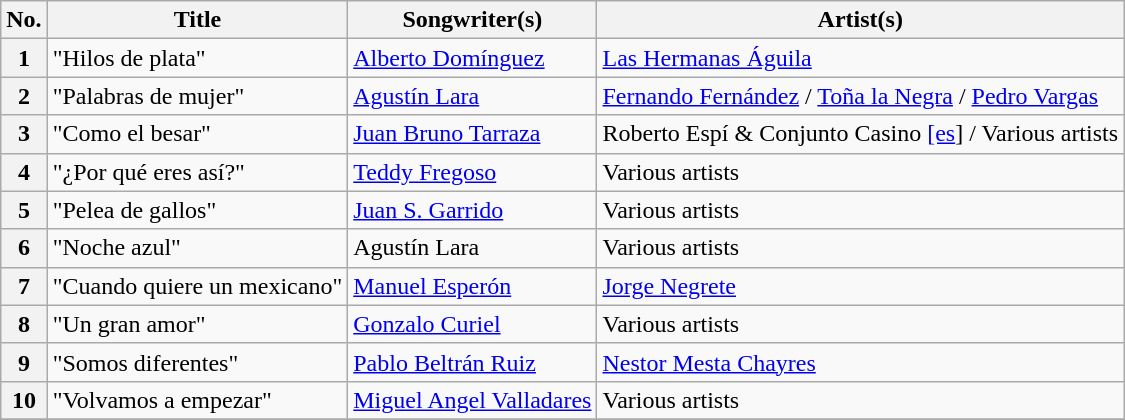<table class="wikitable sortable" style="text-align: left">
<tr>
<th scope="col">No.</th>
<th scope="col">Title</th>
<th scope="col">Songwriter(s)</th>
<th scope="col">Artist(s)</th>
</tr>
<tr>
<th scope="row">1</th>
<td>"Hilos de plata"</td>
<td><a href='#'>Alberto Domínguez</a></td>
<td><a href='#'>Las Hermanas Águila</a></td>
</tr>
<tr>
<th scope="row">2</th>
<td>"Palabras de mujer"</td>
<td><a href='#'>Agustín Lara</a></td>
<td><a href='#'>Fernando Fernández</a> / <a href='#'>Toña la Negra</a> / <a href='#'>Pedro Vargas</a></td>
</tr>
<tr>
<th scope="row">3</th>
<td>"Como el besar"</td>
<td><a href='#'>Juan Bruno Tarraza</a></td>
<td>Roberto Espí & Conjunto Casino <a href='#'>[es</a>] / Various artists</td>
</tr>
<tr>
<th scope="row">4</th>
<td>"¿Por qué eres así?"</td>
<td><a href='#'>Teddy Fregoso</a></td>
<td>Various artists</td>
</tr>
<tr>
<th scope="row">5</th>
<td>"Pelea de gallos"</td>
<td><a href='#'>Juan S. Garrido</a></td>
<td>Various artists</td>
</tr>
<tr>
<th scope="row">6</th>
<td>"Noche azul"</td>
<td>Agustín Lara</td>
<td>Various artists</td>
</tr>
<tr>
<th scope="row">7</th>
<td>"Cuando quiere un mexicano"</td>
<td><a href='#'>Manuel Esperón</a></td>
<td><a href='#'>Jorge Negrete</a></td>
</tr>
<tr>
<th scope="row">8</th>
<td>"Un gran amor"</td>
<td><a href='#'>Gonzalo Curiel</a></td>
<td>Various artists</td>
</tr>
<tr>
<th scope="row">9</th>
<td>"Somos diferentes"</td>
<td><a href='#'>Pablo Beltrán Ruiz</a></td>
<td><a href='#'>Nestor Mesta Chayres</a></td>
</tr>
<tr>
<th scope="row">10</th>
<td>"Volvamos a empezar"</td>
<td><a href='#'>Miguel Angel Valladares</a></td>
<td>Various artists</td>
</tr>
<tr>
</tr>
</table>
